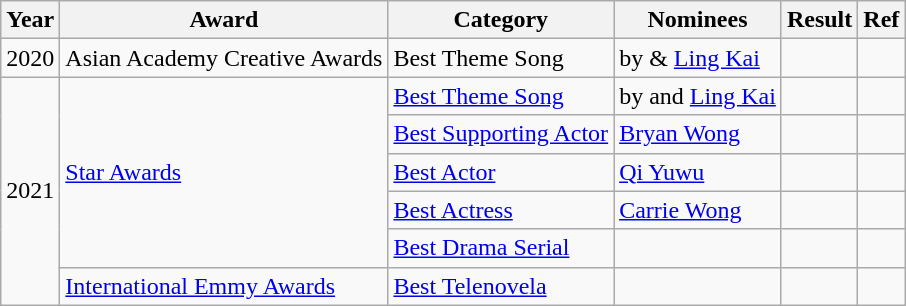<table class="wikitable sortable">
<tr>
<th>Year</th>
<th>Award</th>
<th>Category</th>
<th>Nominees</th>
<th>Result</th>
<th>Ref</th>
</tr>
<tr>
<td>2020</td>
<td>Asian Academy Creative Awards</td>
<td>Best Theme Song</td>
<td> by  & <a href='#'>Ling Kai</a></td>
<td></td>
<td></td>
</tr>
<tr>
<td rowspan="6">2021</td>
<td rowspan="5"><a href='#'>Star Awards</a></td>
<td><a href='#'>Best Theme Song</a></td>
<td> by  and <a href='#'>Ling Kai</a></td>
<td></td>
<td></td>
</tr>
<tr>
<td><a href='#'>Best Supporting Actor</a></td>
<td><a href='#'>Bryan Wong</a></td>
<td></td>
<td></td>
</tr>
<tr>
<td><a href='#'>Best Actor</a></td>
<td><a href='#'>Qi Yuwu</a></td>
<td></td>
<td></td>
</tr>
<tr>
<td><a href='#'>Best Actress</a></td>
<td><a href='#'>Carrie Wong</a></td>
<td></td>
<td></td>
</tr>
<tr>
<td><a href='#'>Best Drama Serial</a></td>
<td></td>
<td></td>
<td></td>
</tr>
<tr>
<td><a href='#'>International Emmy Awards</a></td>
<td><a href='#'>Best Telenovela</a></td>
<td></td>
<td></td>
<td></td>
</tr>
</table>
